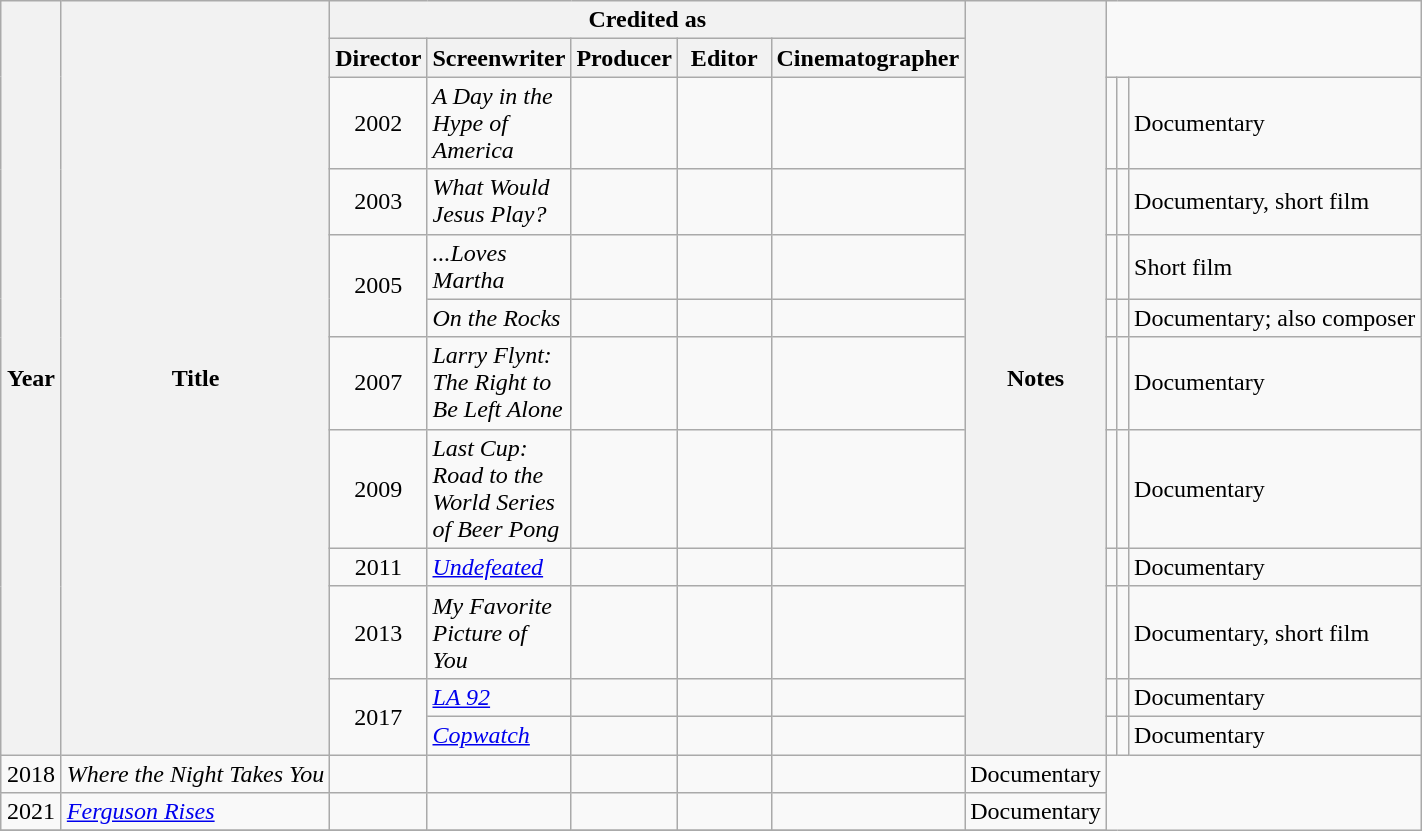<table class="wikitable sortable">
<tr>
<th rowspan=12 width="33">Year</th>
<th rowspan=12>Title</th>
<th colspan=5>Credited as</th>
<th rowspan=12>Notes</th>
</tr>
<tr>
<th width=55>Director</th>
<th width=55>Screenwriter</th>
<th width=55>Producer</th>
<th width=55>Editor</th>
<th width=55>Cinematographer</th>
</tr>
<tr>
<td align="center">2002</td>
<td><em>A Day in the Hype of America</em></td>
<td></td>
<td></td>
<td></td>
<td></td>
<td></td>
<td>Documentary</td>
</tr>
<tr>
<td align="center">2003</td>
<td><em>What Would Jesus Play?</em></td>
<td></td>
<td></td>
<td></td>
<td></td>
<td></td>
<td>Documentary, short film</td>
</tr>
<tr>
<td align="center" rowspan="2">2005</td>
<td><em>...Loves Martha</em></td>
<td></td>
<td></td>
<td></td>
<td></td>
<td></td>
<td>Short film</td>
</tr>
<tr>
<td><em>On the Rocks</em></td>
<td></td>
<td></td>
<td></td>
<td></td>
<td></td>
<td>Documentary; also composer</td>
</tr>
<tr>
<td align="center">2007</td>
<td><em>Larry Flynt: The Right to Be Left Alone</em></td>
<td></td>
<td></td>
<td></td>
<td></td>
<td></td>
<td>Documentary</td>
</tr>
<tr>
<td align="center">2009</td>
<td><em>Last Cup: Road to the World Series of Beer Pong</em></td>
<td></td>
<td></td>
<td></td>
<td></td>
<td></td>
<td>Documentary</td>
</tr>
<tr>
<td align="center">2011</td>
<td><em><a href='#'>Undefeated</a></em></td>
<td></td>
<td></td>
<td></td>
<td></td>
<td></td>
<td>Documentary</td>
</tr>
<tr>
<td align="center">2013</td>
<td><em>My Favorite Picture of You</em></td>
<td></td>
<td></td>
<td></td>
<td></td>
<td></td>
<td>Documentary, short film</td>
</tr>
<tr>
<td align="center" rowspan="2">2017</td>
<td><em><a href='#'>LA 92</a></em></td>
<td></td>
<td></td>
<td></td>
<td></td>
<td></td>
<td>Documentary</td>
</tr>
<tr>
<td><em><a href='#'>Copwatch</a></em></td>
<td></td>
<td></td>
<td></td>
<td></td>
<td></td>
<td>Documentary</td>
</tr>
<tr>
<td align="center">2018</td>
<td><em>Where the Night Takes You</em></td>
<td></td>
<td></td>
<td></td>
<td></td>
<td></td>
<td>Documentary</td>
</tr>
<tr>
<td align="center">2021</td>
<td><em><a href='#'>Ferguson Rises</a></em></td>
<td></td>
<td></td>
<td></td>
<td></td>
<td></td>
<td>Documentary</td>
</tr>
<tr>
</tr>
</table>
